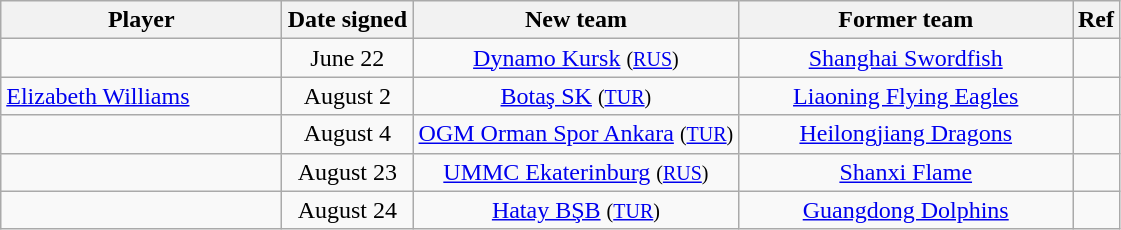<table class="wikitable sortable" style="text-align:center">
<tr>
<th style="width:180px">Player</th>
<th style="width:80px">Date signed</th>
<th style="width:210px">New team</th>
<th style="width:215px">Former team</th>
<th class="unsortable">Ref</th>
</tr>
<tr>
<td align="left"> </td>
<td align="center">June 22</td>
<td align="center"><a href='#'>Dynamo Kursk</a> <small>(<a href='#'>RUS</a>)</small></td>
<td align="center"><a href='#'>Shanghai Swordfish</a></td>
<td align="center"></td>
</tr>
<tr>
<td align="left"> <a href='#'>Elizabeth Williams</a></td>
<td align="center">August 2</td>
<td align="center"><a href='#'>Botaş SK</a> <small>(<a href='#'>TUR</a>)</small></td>
<td align="center"><a href='#'>Liaoning Flying Eagles</a></td>
<td align="center"></td>
</tr>
<tr>
<td align="left"> </td>
<td align="center">August 4</td>
<td align="center"><a href='#'>OGM Orman Spor Ankara</a> <small>(<a href='#'>TUR</a>)</small></td>
<td align="center"><a href='#'>Heilongjiang Dragons</a></td>
<td align="center"></td>
</tr>
<tr>
<td align="left"> </td>
<td align="center">August 23</td>
<td align="center"><a href='#'>UMMC Ekaterinburg</a> <small>(<a href='#'>RUS</a>)</small></td>
<td align="center"><a href='#'>Shanxi Flame</a></td>
<td align="center"></td>
</tr>
<tr>
<td align="left"> </td>
<td align="center">August 24</td>
<td align="center"><a href='#'>Hatay BŞB</a> <small>(<a href='#'>TUR</a>)</small></td>
<td align="center"><a href='#'>Guangdong Dolphins</a></td>
<td align="center"></td>
</tr>
</table>
